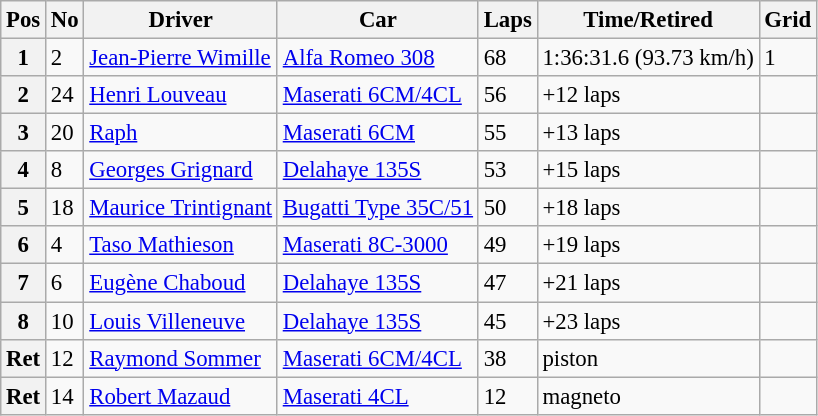<table class="wikitable" style="font-size:95%">
<tr>
<th>Pos<br></th>
<th>No</th>
<th>Driver</th>
<th>Car</th>
<th>Laps</th>
<th>Time/Retired</th>
<th>Grid</th>
</tr>
<tr>
<th>1</th>
<td>2</td>
<td> <a href='#'>Jean-Pierre Wimille</a></td>
<td><a href='#'>Alfa Romeo 308</a></td>
<td>68</td>
<td>1:36:31.6 (93.73 km/h)</td>
<td>1</td>
</tr>
<tr>
<th>2</th>
<td>24</td>
<td> <a href='#'>Henri Louveau</a></td>
<td><a href='#'>Maserati 6CM/4CL</a></td>
<td>56</td>
<td>+12 laps</td>
<td></td>
</tr>
<tr>
<th>3</th>
<td>20</td>
<td> <a href='#'>Raph</a></td>
<td><a href='#'>Maserati 6CM</a></td>
<td>55</td>
<td>+13 laps</td>
<td></td>
</tr>
<tr>
<th>4</th>
<td>8</td>
<td> <a href='#'>Georges Grignard</a></td>
<td><a href='#'>Delahaye 135S</a></td>
<td>53</td>
<td>+15 laps</td>
<td></td>
</tr>
<tr>
<th>5</th>
<td>18</td>
<td> <a href='#'>Maurice Trintignant</a></td>
<td><a href='#'>Bugatti Type 35C/51</a></td>
<td>50</td>
<td>+18 laps</td>
<td></td>
</tr>
<tr>
<th>6</th>
<td>4</td>
<td> <a href='#'>Taso Mathieson</a></td>
<td><a href='#'>Maserati 8C-3000</a></td>
<td>49</td>
<td>+19 laps</td>
<td></td>
</tr>
<tr>
<th>7</th>
<td>6</td>
<td> <a href='#'>Eugène Chaboud</a></td>
<td><a href='#'>Delahaye 135S</a></td>
<td>47</td>
<td>+21 laps</td>
<td></td>
</tr>
<tr>
<th>8</th>
<td>10</td>
<td> <a href='#'>Louis Villeneuve</a></td>
<td><a href='#'>Delahaye 135S</a></td>
<td>45</td>
<td>+23 laps</td>
<td></td>
</tr>
<tr>
<th>Ret</th>
<td>12</td>
<td> <a href='#'>Raymond Sommer</a></td>
<td><a href='#'>Maserati 6CM/4CL</a></td>
<td>38</td>
<td>piston</td>
<td></td>
</tr>
<tr>
<th>Ret</th>
<td>14</td>
<td> <a href='#'>Robert Mazaud</a></td>
<td><a href='#'>Maserati 4CL</a></td>
<td>12</td>
<td>magneto</td>
<td></td>
</tr>
</table>
